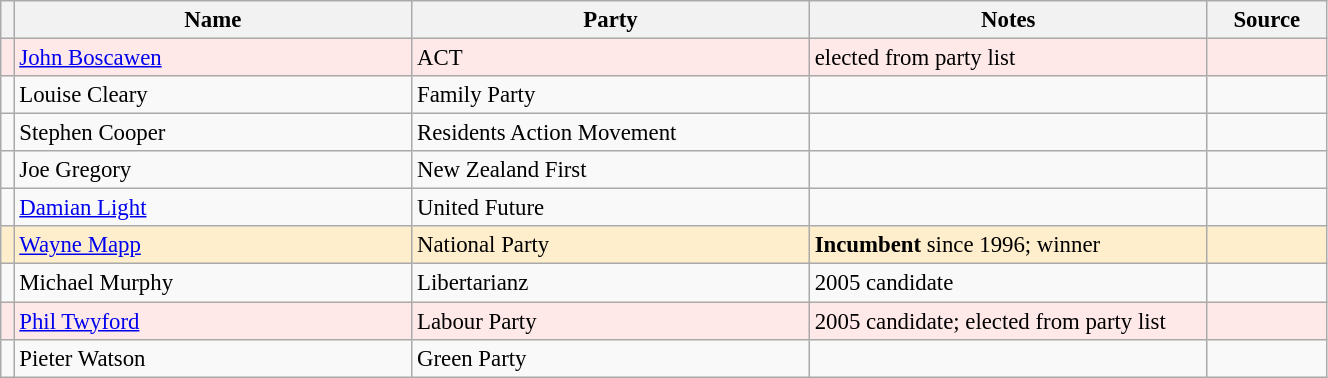<table class="wikitable" width="70%" style="font-size:95%;">
<tr>
<th width=1%></th>
<th width=30%>Name</th>
<th width=30%>Party</th>
<th width=30%>Notes</th>
<th width=9%>Source</th>
</tr>
<tr ---- bgcolor=#FFE8E8>
<td bgcolor=></td>
<td><a href='#'>John Boscawen</a></td>
<td>ACT</td>
<td>elected from party list</td>
<td></td>
</tr>
<tr -->
<td bgcolor=></td>
<td>Louise Cleary</td>
<td>Family Party</td>
<td></td>
<td></td>
</tr>
<tr -->
<td bgcolor=></td>
<td>Stephen Cooper</td>
<td>Residents Action Movement</td>
<td></td>
<td></td>
</tr>
<tr -->
<td bgcolor=></td>
<td>Joe Gregory</td>
<td>New Zealand First</td>
<td></td>
<td></td>
</tr>
<tr -->
<td bgcolor=></td>
<td><a href='#'>Damian Light</a></td>
<td>United Future</td>
<td></td>
<td></td>
</tr>
<tr ---- bgcolor=#FFEECC>
<td bgcolor=></td>
<td><a href='#'>Wayne Mapp</a></td>
<td>National Party</td>
<td><strong>Incumbent</strong> since 1996; winner</td>
<td></td>
</tr>
<tr -->
<td bgcolor=></td>
<td>Michael Murphy</td>
<td>Libertarianz</td>
<td>2005 candidate</td>
<td></td>
</tr>
<tr ---- bgcolor=#FFE8E8>
<td bgcolor=></td>
<td><a href='#'>Phil Twyford</a></td>
<td>Labour Party</td>
<td>2005 candidate; elected from party list</td>
<td></td>
</tr>
<tr -->
<td bgcolor=></td>
<td>Pieter Watson</td>
<td>Green Party</td>
<td></td>
<td></td>
</tr>
</table>
